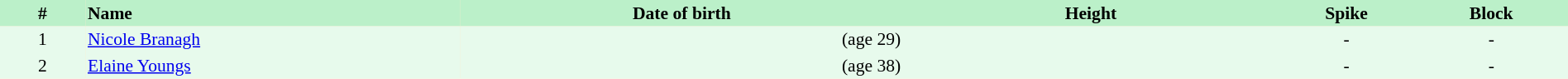<table border=0 cellpadding=2 cellspacing=0  |- bgcolor=#FFECCE style="text-align:center; font-size:90%;" width=100%>
<tr bgcolor=#BBF0C9>
<th width=5%>#</th>
<th width=22% align=left>Name</th>
<th width=26%>Date of birth</th>
<th width=22%>Height</th>
<th width=8%>Spike</th>
<th width=9%>Block</th>
</tr>
<tr bgcolor=#E7FAEC>
<td>1</td>
<td align=left><a href='#'>Nicole Branagh</a></td>
<td align=right> (age 29)</td>
<td></td>
<td>-</td>
<td>-</td>
</tr>
<tr bgcolor=#E7FAEC>
<td>2</td>
<td align=left><a href='#'>Elaine Youngs</a></td>
<td align=right> (age 38)</td>
<td></td>
<td>-</td>
<td>-</td>
</tr>
</table>
